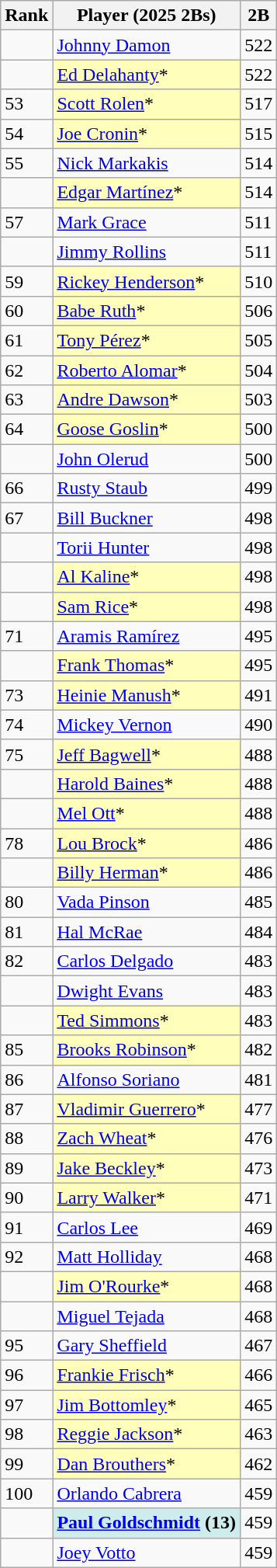<table class="wikitable" style="float:left;">
<tr>
<th>Rank</th>
<th>Player (2025 2Bs)</th>
<th>2B</th>
</tr>
<tr>
<td></td>
<td><a href='#'>Johnny Damon</a></td>
<td>522</td>
</tr>
<tr>
<td></td>
<td style="background:#ffffbb;"><a href='#'>Ed Delahanty</a>*</td>
<td>522</td>
</tr>
<tr>
<td>53</td>
<td style="background:#ffffbb;"><a href='#'>Scott Rolen</a>*</td>
<td>517</td>
</tr>
<tr>
<td>54</td>
<td style="background:#ffffbb;"><a href='#'>Joe Cronin</a>*</td>
<td>515</td>
</tr>
<tr>
<td>55</td>
<td><a href='#'>Nick Markakis</a></td>
<td>514</td>
</tr>
<tr>
<td></td>
<td style="background:#ffffbb;"><a href='#'>Edgar Martínez</a>*</td>
<td>514</td>
</tr>
<tr>
<td>57</td>
<td><a href='#'>Mark Grace</a></td>
<td>511</td>
</tr>
<tr>
<td></td>
<td><a href='#'>Jimmy Rollins</a></td>
<td>511</td>
</tr>
<tr>
<td>59</td>
<td style="background:#ffffbb;"><a href='#'>Rickey Henderson</a>*</td>
<td>510</td>
</tr>
<tr>
<td>60</td>
<td style="background:#ffffbb;"><a href='#'>Babe Ruth</a>*</td>
<td>506</td>
</tr>
<tr>
<td>61</td>
<td style="background:#ffffbb;"><a href='#'>Tony Pérez</a>*</td>
<td>505</td>
</tr>
<tr>
<td>62</td>
<td style="background:#ffffbb;"><a href='#'>Roberto Alomar</a>*</td>
<td>504</td>
</tr>
<tr>
<td>63</td>
<td style="background:#ffffbb;"><a href='#'>Andre Dawson</a>*</td>
<td>503</td>
</tr>
<tr>
<td>64</td>
<td style="background:#ffffbb;"><a href='#'>Goose Goslin</a>*</td>
<td>500</td>
</tr>
<tr>
<td></td>
<td><a href='#'>John Olerud</a></td>
<td>500</td>
</tr>
<tr>
<td>66</td>
<td><a href='#'>Rusty Staub</a></td>
<td>499</td>
</tr>
<tr>
<td>67</td>
<td><a href='#'>Bill Buckner</a></td>
<td>498</td>
</tr>
<tr>
<td></td>
<td><a href='#'>Torii Hunter</a></td>
<td>498</td>
</tr>
<tr>
<td></td>
<td style="background:#ffffbb;"><a href='#'>Al Kaline</a>*</td>
<td>498</td>
</tr>
<tr>
<td></td>
<td style="background:#ffffbb;"><a href='#'>Sam Rice</a>*</td>
<td>498</td>
</tr>
<tr>
<td>71</td>
<td><a href='#'>Aramis Ramírez</a></td>
<td>495</td>
</tr>
<tr>
<td></td>
<td style="background:#ffffbb;"><a href='#'>Frank Thomas</a>*</td>
<td>495</td>
</tr>
<tr>
<td>73</td>
<td style="background:#ffffbb;"><a href='#'>Heinie Manush</a>*</td>
<td>491</td>
</tr>
<tr>
<td>74</td>
<td><a href='#'>Mickey Vernon</a></td>
<td>490</td>
</tr>
<tr>
<td>75</td>
<td style="background:#ffffbb;"><a href='#'>Jeff Bagwell</a>*</td>
<td>488</td>
</tr>
<tr>
<td></td>
<td style="background:#ffffbb;"><a href='#'>Harold Baines</a>*</td>
<td>488</td>
</tr>
<tr>
<td></td>
<td style="background:#ffffbb;"><a href='#'>Mel Ott</a>*</td>
<td>488</td>
</tr>
<tr>
<td>78</td>
<td style="background:#ffffbb;"><a href='#'>Lou Brock</a>*</td>
<td>486</td>
</tr>
<tr>
<td></td>
<td style="background:#ffffbb;"><a href='#'>Billy Herman</a>*</td>
<td>486</td>
</tr>
<tr>
<td>80</td>
<td><a href='#'>Vada Pinson</a></td>
<td>485</td>
</tr>
<tr>
<td>81</td>
<td><a href='#'>Hal McRae</a></td>
<td>484</td>
</tr>
<tr>
<td>82</td>
<td><a href='#'>Carlos Delgado</a></td>
<td>483</td>
</tr>
<tr>
<td></td>
<td><a href='#'>Dwight Evans</a></td>
<td>483</td>
</tr>
<tr>
<td></td>
<td style="background:#ffffbb;"><a href='#'>Ted Simmons</a>*</td>
<td>483</td>
</tr>
<tr>
<td>85</td>
<td style="background:#ffffbb;"><a href='#'>Brooks Robinson</a>*</td>
<td>482</td>
</tr>
<tr>
<td>86</td>
<td><a href='#'>Alfonso Soriano</a></td>
<td>481</td>
</tr>
<tr>
<td>87</td>
<td style="background:#ffffbb;"><a href='#'>Vladimir Guerrero</a>*</td>
<td>477</td>
</tr>
<tr>
<td>88</td>
<td style="background:#ffffbb;"><a href='#'>Zach Wheat</a>*</td>
<td>476</td>
</tr>
<tr>
<td>89</td>
<td style="background:#ffffbb;"><a href='#'>Jake Beckley</a>*</td>
<td>473</td>
</tr>
<tr>
<td>90</td>
<td style="background:#ffffbb;"><a href='#'>Larry Walker</a>*</td>
<td>471</td>
</tr>
<tr>
<td>91</td>
<td><a href='#'>Carlos Lee</a></td>
<td>469</td>
</tr>
<tr>
<td>92</td>
<td><a href='#'>Matt Holliday</a></td>
<td>468</td>
</tr>
<tr>
<td></td>
<td style="background:#ffffbb;"><a href='#'>Jim O'Rourke</a>*</td>
<td>468</td>
</tr>
<tr>
<td></td>
<td><a href='#'>Miguel Tejada</a></td>
<td>468</td>
</tr>
<tr>
<td>95</td>
<td><a href='#'>Gary Sheffield</a></td>
<td>467</td>
</tr>
<tr>
<td>96</td>
<td style="background:#ffffbb;"><a href='#'>Frankie Frisch</a>*</td>
<td>466</td>
</tr>
<tr>
<td>97</td>
<td style="background:#ffffbb;"><a href='#'>Jim Bottomley</a>*</td>
<td>465</td>
</tr>
<tr>
<td>98</td>
<td style="background:#ffffbb;"><a href='#'>Reggie Jackson</a>*</td>
<td>463</td>
</tr>
<tr>
<td>99</td>
<td style="background:#ffffbb;"><a href='#'>Dan Brouthers</a>*</td>
<td>462</td>
</tr>
<tr>
<td>100</td>
<td><a href='#'>Orlando Cabrera</a></td>
<td>459</td>
</tr>
<tr>
<td></td>
<td style="background:#cfecec;"><strong><a href='#'>Paul Goldschmidt</a> (13)</strong></td>
<td>459</td>
</tr>
<tr>
<td></td>
<td><a href='#'>Joey Votto</a></td>
<td>459</td>
</tr>
</table>
